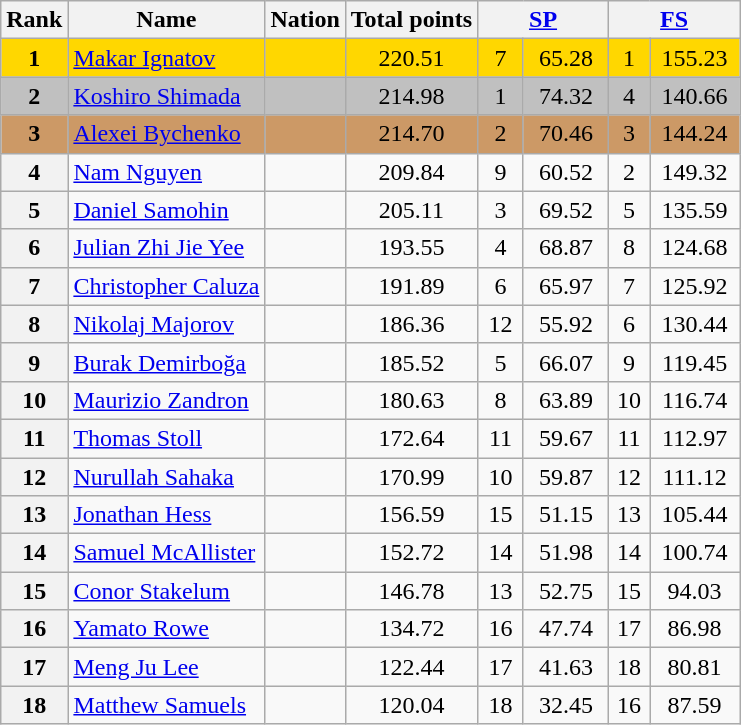<table class="wikitable sortable">
<tr>
<th>Rank</th>
<th>Name</th>
<th>Nation</th>
<th>Total points</th>
<th colspan="2" width="80px"><a href='#'>SP</a></th>
<th colspan="2" width="80px"><a href='#'>FS</a></th>
</tr>
<tr bgcolor="gold">
<td align="center"><strong>1</strong></td>
<td><a href='#'>Makar Ignatov</a></td>
<td></td>
<td align="center">220.51</td>
<td align="center">7</td>
<td align="center">65.28</td>
<td align="center">1</td>
<td align="center">155.23</td>
</tr>
<tr bgcolor="silver">
<td align="center"><strong>2</strong></td>
<td><a href='#'>Koshiro Shimada</a></td>
<td></td>
<td align="center">214.98</td>
<td align="center">1</td>
<td align="center">74.32</td>
<td align="center">4</td>
<td align="center">140.66</td>
</tr>
<tr bgcolor="cc9966">
<td align="center"><strong>3</strong></td>
<td><a href='#'>Alexei Bychenko</a></td>
<td></td>
<td align="center">214.70</td>
<td align="center">2</td>
<td align="center">70.46</td>
<td align="center">3</td>
<td align="center">144.24</td>
</tr>
<tr>
<th>4</th>
<td><a href='#'>Nam Nguyen</a></td>
<td></td>
<td align="center">209.84</td>
<td align="center">9</td>
<td align="center">60.52</td>
<td align="center">2</td>
<td align="center">149.32</td>
</tr>
<tr>
<th>5</th>
<td><a href='#'>Daniel Samohin</a></td>
<td></td>
<td align="center">205.11</td>
<td align="center">3</td>
<td align="center">69.52</td>
<td align="center">5</td>
<td align="center">135.59</td>
</tr>
<tr>
<th>6</th>
<td><a href='#'>Julian Zhi Jie Yee</a></td>
<td></td>
<td align="center">193.55</td>
<td align="center">4</td>
<td align="center">68.87</td>
<td align="center">8</td>
<td align="center">124.68</td>
</tr>
<tr>
<th>7</th>
<td><a href='#'>Christopher Caluza</a></td>
<td></td>
<td align="center">191.89</td>
<td align="center">6</td>
<td align="center">65.97</td>
<td align="center">7</td>
<td align="center">125.92</td>
</tr>
<tr>
<th>8</th>
<td><a href='#'>Nikolaj Majorov</a></td>
<td></td>
<td align="center">186.36</td>
<td align="center">12</td>
<td align="center">55.92</td>
<td align="center">6</td>
<td align="center">130.44</td>
</tr>
<tr>
<th>9</th>
<td><a href='#'>Burak Demirboğa</a></td>
<td></td>
<td align="center">185.52</td>
<td align="center">5</td>
<td align="center">66.07</td>
<td align="center">9</td>
<td align="center">119.45</td>
</tr>
<tr>
<th>10</th>
<td><a href='#'>Maurizio Zandron</a></td>
<td></td>
<td align="center">180.63</td>
<td align="center">8</td>
<td align="center">63.89</td>
<td align="center">10</td>
<td align="center">116.74</td>
</tr>
<tr>
<th>11</th>
<td><a href='#'>Thomas Stoll</a></td>
<td></td>
<td align="center">172.64</td>
<td align="center">11</td>
<td align="center">59.67</td>
<td align="center">11</td>
<td align="center">112.97</td>
</tr>
<tr>
<th>12</th>
<td><a href='#'>Nurullah Sahaka</a></td>
<td></td>
<td align="center">170.99</td>
<td align="center">10</td>
<td align="center">59.87</td>
<td align="center">12</td>
<td align="center">111.12</td>
</tr>
<tr>
<th>13</th>
<td><a href='#'>Jonathan Hess</a></td>
<td></td>
<td align="center">156.59</td>
<td align="center">15</td>
<td align="center">51.15</td>
<td align="center">13</td>
<td align="center">105.44</td>
</tr>
<tr>
<th>14</th>
<td><a href='#'>Samuel McAllister</a></td>
<td></td>
<td align="center">152.72</td>
<td align="center">14</td>
<td align="center">51.98</td>
<td align="center">14</td>
<td align="center">100.74</td>
</tr>
<tr>
<th>15</th>
<td><a href='#'>Conor Stakelum</a></td>
<td></td>
<td align="center">146.78</td>
<td align="center">13</td>
<td align="center">52.75</td>
<td align="center">15</td>
<td align="center">94.03</td>
</tr>
<tr>
<th>16</th>
<td><a href='#'>Yamato Rowe</a></td>
<td></td>
<td align="center">134.72</td>
<td align="center">16</td>
<td align="center">47.74</td>
<td align="center">17</td>
<td align="center">86.98</td>
</tr>
<tr>
<th>17</th>
<td><a href='#'>Meng Ju Lee</a></td>
<td></td>
<td align="center">122.44</td>
<td align="center">17</td>
<td align="center">41.63</td>
<td align="center">18</td>
<td align="center">80.81</td>
</tr>
<tr>
<th>18</th>
<td><a href='#'>Matthew Samuels</a></td>
<td></td>
<td align="center">120.04</td>
<td align="center">18</td>
<td align="center">32.45</td>
<td align="center">16</td>
<td align="center">87.59</td>
</tr>
</table>
